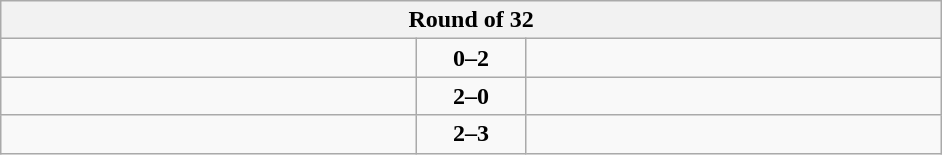<table class="wikitable" style="text-align: center;">
<tr>
<th colspan=3>Round of 32</th>
</tr>
<tr>
<td align=left width="270"></td>
<td align=center width="65"><strong>0–2</strong></td>
<td align=left width="270"><strong></strong></td>
</tr>
<tr>
<td align=left><strong></strong></td>
<td align=center><strong>2–0</strong></td>
<td align=left></td>
</tr>
<tr>
<td align=left></td>
<td align=center><strong>2–3</strong></td>
<td align=left><strong></strong></td>
</tr>
</table>
